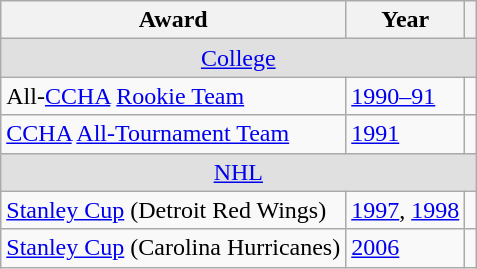<table class="wikitable">
<tr>
<th>Award</th>
<th>Year</th>
<th></th>
</tr>
<tr ALIGN="center" bgcolor="#e0e0e0">
<td colspan="3"><a href='#'>College</a></td>
</tr>
<tr>
<td>All-<a href='#'>CCHA</a> <a href='#'>Rookie Team</a></td>
<td><a href='#'>1990–91</a></td>
<td></td>
</tr>
<tr>
<td><a href='#'>CCHA</a> <a href='#'>All-Tournament Team</a></td>
<td><a href='#'>1991</a></td>
<td></td>
</tr>
<tr ALIGN="center" bgcolor="#e0e0e0">
<td colspan="3"><a href='#'>NHL</a></td>
</tr>
<tr>
<td><a href='#'>Stanley Cup</a> (Detroit Red Wings)</td>
<td><a href='#'>1997</a>, <a href='#'>1998</a></td>
<td></td>
</tr>
<tr>
<td><a href='#'>Stanley Cup</a> (Carolina Hurricanes)</td>
<td><a href='#'>2006</a></td>
<td></td>
</tr>
</table>
